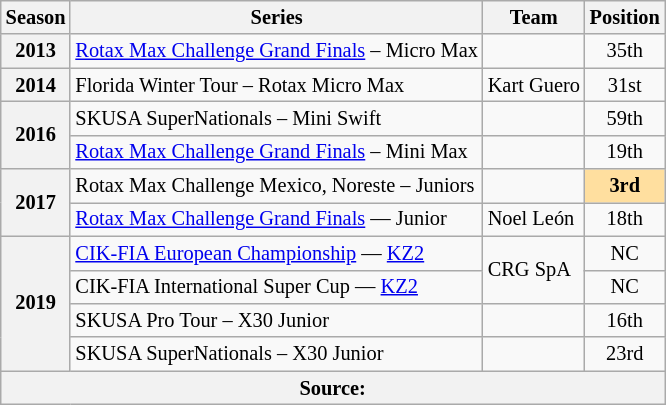<table class="wikitable" style="font-size: 85%; text-align:center">
<tr>
<th>Season</th>
<th>Series</th>
<th>Team</th>
<th>Position</th>
</tr>
<tr>
<th>2013</th>
<td align="left"><a href='#'>Rotax Max Challenge Grand Finals</a> – Micro Max</td>
<td align="left"></td>
<td>35th</td>
</tr>
<tr>
<th>2014</th>
<td align="left">Florida Winter Tour – Rotax Micro Max</td>
<td align="left">Kart Guero</td>
<td>31st</td>
</tr>
<tr>
<th rowspan="2">2016</th>
<td align="left">SKUSA SuperNationals – Mini Swift</td>
<td align="left"></td>
<td>59th</td>
</tr>
<tr>
<td align="left"><a href='#'>Rotax Max Challenge Grand Finals</a> – Mini Max</td>
<td align="left"></td>
<td>19th</td>
</tr>
<tr>
<th rowspan="2">2017</th>
<td align="left">Rotax Max Challenge Mexico, Noreste – Juniors</td>
<td align="left"></td>
<td style="background:#FFDF9F;"><strong>3rd</strong></td>
</tr>
<tr>
<td align="left"><a href='#'>Rotax Max Challenge Grand Finals</a> — Junior</td>
<td align="left">Noel León</td>
<td>18th</td>
</tr>
<tr>
<th rowspan="4">2019</th>
<td align="left"><a href='#'>CIK-FIA European Championship</a> — <a href='#'>KZ2</a></td>
<td rowspan="2" align="left">CRG SpA</td>
<td>NC</td>
</tr>
<tr>
<td align="left">CIK-FIA International Super Cup — <a href='#'>KZ2</a></td>
<td>NC</td>
</tr>
<tr>
<td align="left">SKUSA Pro Tour – X30 Junior</td>
<td align="left"></td>
<td>16th</td>
</tr>
<tr>
<td align="left">SKUSA SuperNationals – X30 Junior</td>
<td align="left"></td>
<td>23rd</td>
</tr>
<tr>
<th colspan="4">Source:</th>
</tr>
</table>
